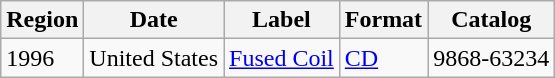<table class="wikitable">
<tr>
<th>Region</th>
<th>Date</th>
<th>Label</th>
<th>Format</th>
<th>Catalog</th>
</tr>
<tr>
<td>1996</td>
<td>United States</td>
<td><a href='#'>Fused Coil</a></td>
<td><a href='#'>CD</a></td>
<td>9868-63234</td>
</tr>
</table>
